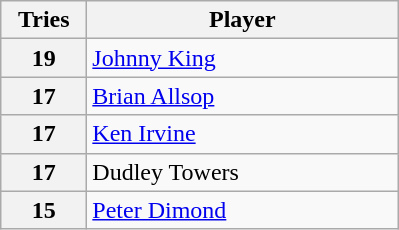<table class="wikitable" style="text-align:left;">
<tr>
<th width=50>Tries</th>
<th width=200>Player</th>
</tr>
<tr>
<th>19</th>
<td> <a href='#'>Johnny King</a></td>
</tr>
<tr>
<th>17</th>
<td> <a href='#'>Brian Allsop</a></td>
</tr>
<tr>
<th>17</th>
<td> <a href='#'>Ken Irvine</a></td>
</tr>
<tr>
<th>17</th>
<td> Dudley Towers</td>
</tr>
<tr>
<th>15</th>
<td> <a href='#'>Peter Dimond</a></td>
</tr>
</table>
